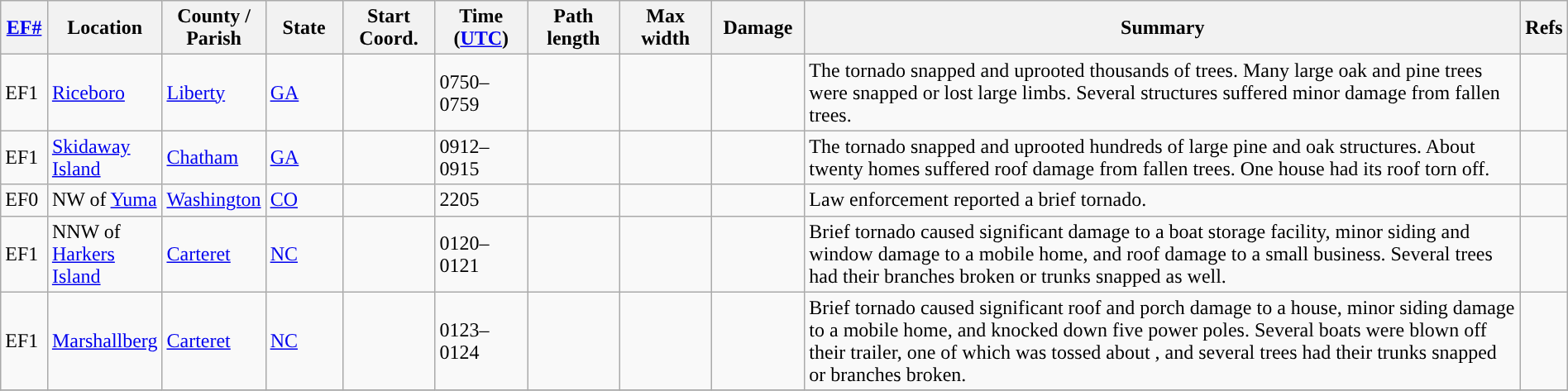<table class="wikitable sortable" style="width:100%;">
<tr>
<th scope="col"  style="width:3%; text-align:center;"><a href='#'>EF#</a></th>
<th scope="col"  style="width:7%; text-align:center;" class="unsortable">Location</th>
<th scope="col"  style="width:6%; text-align:center;" class="unsortable">County / Parish</th>
<th scope="col"  style="width:5%; text-align:center;">State</th>
<th scope="col"  style="width:6%; text-align:center;">Start Coord.</th>
<th scope="col"  style="width:6%; text-align:center;">Time (<a href='#'>UTC</a>)</th>
<th scope="col"  style="width:6%; text-align:center;">Path length</th>
<th scope="col"  style="width:6%; text-align:center;">Max width</th>
<th scope="col"  style="width:6%; text-align:center;">Damage</th>
<th scope="col" class="unsortable" style="width:48%; text-align:center;">Summary</th>
<th scope="col" class="unsortable" style="width:48%; text-align:center;">Refs</th>
</tr>
<tr>
<td>EF1</td>
<td><a href='#'>Riceboro</a></td>
<td><a href='#'>Liberty</a></td>
<td><a href='#'>GA</a></td>
<td></td>
<td>0750–0759</td>
<td></td>
<td></td>
<td></td>
<td>The tornado snapped and uprooted thousands of trees. Many large oak and pine trees were snapped or lost large limbs. Several structures suffered minor damage from fallen trees.</td>
<td></td>
</tr>
<tr>
<td>EF1</td>
<td><a href='#'>Skidaway Island</a></td>
<td><a href='#'>Chatham</a></td>
<td><a href='#'>GA</a></td>
<td></td>
<td>0912–0915</td>
<td></td>
<td></td>
<td></td>
<td>The tornado snapped and uprooted hundreds of large pine and oak structures. About twenty homes suffered roof damage from fallen trees. One house had its roof torn off.</td>
<td></td>
</tr>
<tr>
<td>EF0</td>
<td>NW of <a href='#'>Yuma</a></td>
<td><a href='#'>Washington</a></td>
<td><a href='#'>CO</a></td>
<td></td>
<td>2205</td>
<td></td>
<td></td>
<td></td>
<td>Law enforcement reported a brief tornado.</td>
<td></td>
</tr>
<tr>
<td>EF1</td>
<td>NNW of <a href='#'>Harkers Island</a></td>
<td><a href='#'>Carteret</a></td>
<td><a href='#'>NC</a></td>
<td></td>
<td>0120–0121</td>
<td></td>
<td></td>
<td></td>
<td>Brief tornado caused significant damage to a boat storage facility, minor siding and window damage to a mobile home, and roof damage to a small business. Several trees had their branches broken or trunks snapped as well.</td>
<td></td>
</tr>
<tr>
<td>EF1</td>
<td><a href='#'>Marshallberg</a></td>
<td><a href='#'>Carteret</a></td>
<td><a href='#'>NC</a></td>
<td></td>
<td>0123–0124</td>
<td></td>
<td></td>
<td></td>
<td>Brief tornado caused significant roof and porch damage to a house, minor siding damage to a mobile home, and knocked down five power poles. Several boats were blown off their trailer, one of which was tossed about , and several trees had their trunks snapped or branches broken.</td>
<td></td>
</tr>
<tr>
</tr>
</table>
